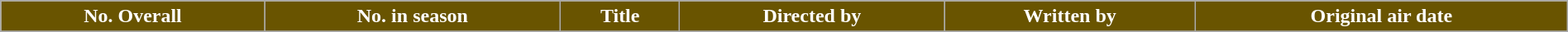<table class="wikitable plainrowheaders" width="100%" style="margin-right: 0;">
<tr>
<th style="background:#695400; color:#fff;">No. Overall</th>
<th style="background:#695400; color:#fff;">No. in season</th>
<th style="background:#695400; color:#fff;">Title</th>
<th style="background:#695400; color:#fff;">Directed by</th>
<th style="background:#695400; color:#fff;">Written by</th>
<th style="background:#695400; color:#fff;">Original air date</th>
</tr>
<tr>
</tr>
</table>
